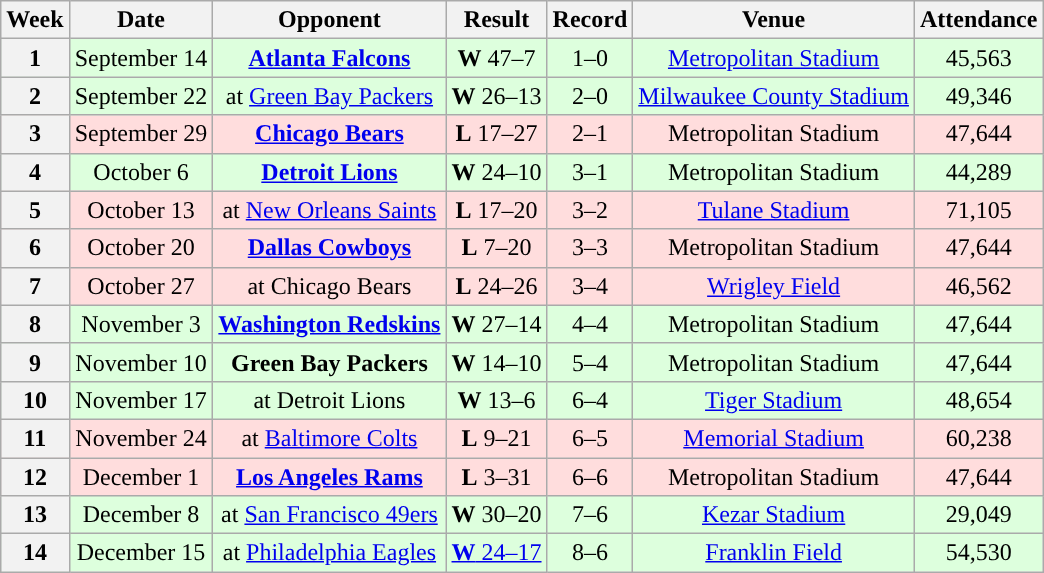<table class="wikitable" style="text-align:center">
<tr>
<th>Week</th>
<th>Date</th>
<th>Opponent</th>
<th>Result</th>
<th>Record</th>
<th>Venue</th>
<th>Attendance</th>
</tr>
<tr style="background:#ddffdd">
<th>1</th>
<td>September 14</td>
<td><strong><a href='#'>Atlanta Falcons</a></strong></td>
<td><strong>W</strong> 47–7</td>
<td>1–0</td>
<td><a href='#'>Metropolitan Stadium</a></td>
<td>45,563</td>
</tr>
<tr style="background:#ddffdd">
<th>2</th>
<td>September 22</td>
<td>at <a href='#'>Green Bay Packers</a></td>
<td><strong>W</strong> 26–13</td>
<td>2–0</td>
<td><a href='#'>Milwaukee County Stadium</a></td>
<td>49,346</td>
</tr>
<tr style="background:#ffdddd">
<th>3</th>
<td>September 29</td>
<td><strong><a href='#'>Chicago Bears</a></strong></td>
<td><strong>L</strong> 17–27</td>
<td>2–1</td>
<td>Metropolitan Stadium</td>
<td>47,644</td>
</tr>
<tr style="background:#ddffdd">
<th>4</th>
<td>October 6</td>
<td><strong><a href='#'>Detroit Lions</a></strong></td>
<td><strong>W</strong> 24–10</td>
<td>3–1</td>
<td>Metropolitan Stadium</td>
<td>44,289</td>
</tr>
<tr style="background:#ffdddd">
<th>5</th>
<td>October 13</td>
<td>at <a href='#'>New Orleans Saints</a></td>
<td><strong>L</strong> 17–20</td>
<td>3–2</td>
<td><a href='#'>Tulane Stadium</a></td>
<td>71,105</td>
</tr>
<tr style="background:#ffdddd">
<th>6</th>
<td>October 20</td>
<td><strong><a href='#'>Dallas Cowboys</a></strong></td>
<td><strong>L</strong> 7–20</td>
<td>3–3</td>
<td>Metropolitan Stadium</td>
<td>47,644</td>
</tr>
<tr style="background:#ffdddd">
<th>7</th>
<td>October 27</td>
<td>at Chicago Bears</td>
<td><strong>L</strong> 24–26</td>
<td>3–4</td>
<td><a href='#'>Wrigley Field</a></td>
<td>46,562</td>
</tr>
<tr style="background:#ddffdd">
<th>8</th>
<td>November 3</td>
<td><strong><a href='#'>Washington Redskins</a></strong></td>
<td><strong>W</strong> 27–14</td>
<td>4–4</td>
<td>Metropolitan Stadium</td>
<td>47,644</td>
</tr>
<tr style="background:#ddffdd">
<th>9</th>
<td>November 10</td>
<td><strong>Green Bay Packers</strong></td>
<td><strong>W</strong> 14–10</td>
<td>5–4</td>
<td>Metropolitan Stadium</td>
<td>47,644</td>
</tr>
<tr style="background:#ddffdd">
<th>10</th>
<td>November 17</td>
<td>at Detroit Lions</td>
<td><strong>W</strong> 13–6</td>
<td>6–4</td>
<td><a href='#'>Tiger Stadium</a></td>
<td>48,654</td>
</tr>
<tr style="background:#ffdddd">
<th>11</th>
<td>November 24</td>
<td>at <a href='#'>Baltimore Colts</a></td>
<td><strong>L</strong> 9–21</td>
<td>6–5</td>
<td><a href='#'>Memorial Stadium</a></td>
<td>60,238</td>
</tr>
<tr style="background:#ffdddd">
<th>12</th>
<td>December 1</td>
<td><strong><a href='#'>Los Angeles Rams</a></strong></td>
<td><strong>L</strong> 3–31</td>
<td>6–6</td>
<td>Metropolitan Stadium</td>
<td>47,644</td>
</tr>
<tr style="background:#ddffdd">
<th>13</th>
<td>December 8</td>
<td>at <a href='#'>San Francisco 49ers</a></td>
<td><strong>W</strong> 30–20</td>
<td>7–6</td>
<td><a href='#'>Kezar Stadium</a></td>
<td>29,049</td>
</tr>
<tr style="background:#ddffdd">
<th>14</th>
<td>December 15</td>
<td>at <a href='#'>Philadelphia Eagles</a></td>
<td><a href='#'><strong>W</strong> 24–17</a></td>
<td>8–6</td>
<td><a href='#'>Franklin Field</a></td>
<td>54,530</td>
</tr>
</table>
